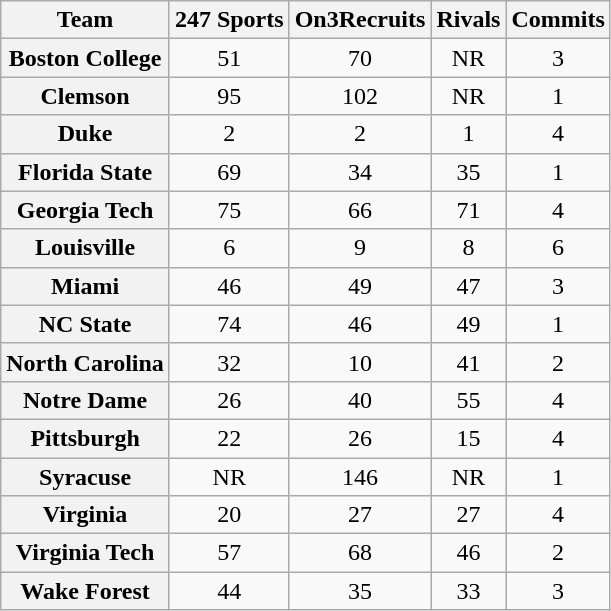<table class="wikitable sortable" style="text-align:center">
<tr>
<th>Team</th>
<th>247 Sports</th>
<th>On3Recruits</th>
<th>Rivals</th>
<th>Commits</th>
</tr>
<tr>
<th style=>Boston College</th>
<td>51</td>
<td>70</td>
<td>NR</td>
<td>3</td>
</tr>
<tr>
<th style=>Clemson</th>
<td>95</td>
<td>102</td>
<td>NR</td>
<td>1</td>
</tr>
<tr>
<th style=>Duke</th>
<td>2</td>
<td>2</td>
<td>1</td>
<td>4</td>
</tr>
<tr>
<th style=>Florida State</th>
<td>69</td>
<td>34</td>
<td>35</td>
<td>1</td>
</tr>
<tr>
<th style=>Georgia Tech</th>
<td>75</td>
<td>66</td>
<td>71</td>
<td>4</td>
</tr>
<tr>
<th style=>Louisville</th>
<td>6</td>
<td>9</td>
<td>8</td>
<td>6</td>
</tr>
<tr>
<th style=>Miami</th>
<td>46</td>
<td>49</td>
<td>47</td>
<td>3</td>
</tr>
<tr>
<th style=>NC State</th>
<td>74</td>
<td>46</td>
<td>49</td>
<td>1</td>
</tr>
<tr>
<th style=>North Carolina</th>
<td>32</td>
<td>10</td>
<td>41</td>
<td>2</td>
</tr>
<tr>
<th style=>Notre Dame</th>
<td>26</td>
<td>40</td>
<td>55</td>
<td>4</td>
</tr>
<tr>
<th style=>Pittsburgh</th>
<td>22</td>
<td>26</td>
<td>15</td>
<td>4</td>
</tr>
<tr>
<th style=>Syracuse</th>
<td>NR</td>
<td>146</td>
<td>NR</td>
<td>1</td>
</tr>
<tr>
<th style=>Virginia</th>
<td>20</td>
<td>27</td>
<td>27</td>
<td>4</td>
</tr>
<tr>
<th style=>Virginia Tech</th>
<td>57</td>
<td>68</td>
<td>46</td>
<td>2</td>
</tr>
<tr>
<th style=>Wake Forest</th>
<td>44</td>
<td>35</td>
<td>33</td>
<td>3</td>
</tr>
</table>
